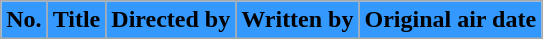<table class="wikitable plainrowheaders" style="background:#fff;">
<tr>
<th style="background:#39f;">No.</th>
<th style="background:#39f;">Title</th>
<th style="background:#39f;">Directed by</th>
<th style="background:#39f;">Written by</th>
<th style="background:#39f;">Original air date<br>









</th>
</tr>
</table>
